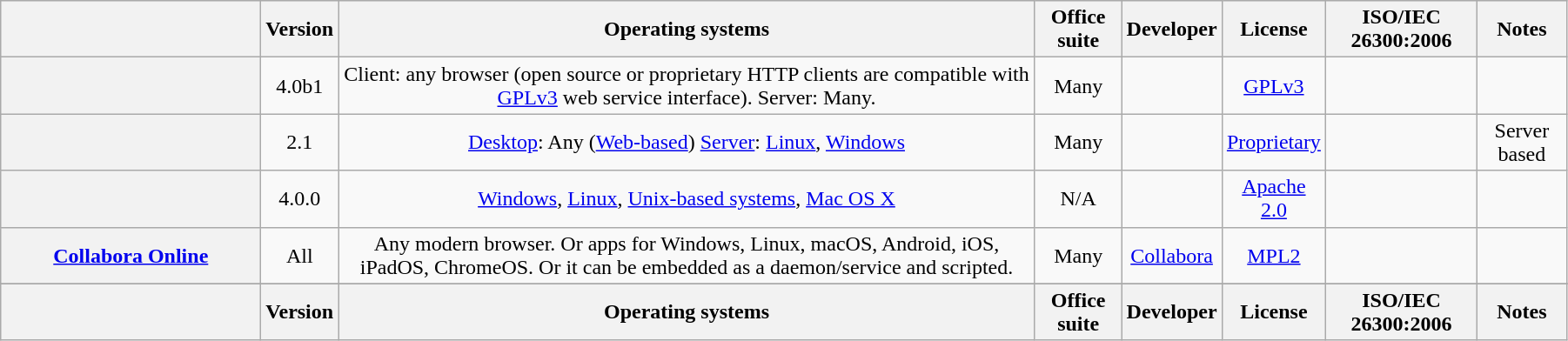<table class="sortable wikitable" style="text-align: center; width: 95%">
<tr style="background: #ececec;">
<th style="width:12em"></th>
<th>Version</th>
<th>Operating systems</th>
<th>Office suite</th>
<th>Developer</th>
<th>License</th>
<th>ISO/IEC 26300:2006</th>
<th>Notes</th>
</tr>
<tr>
<th></th>
<td>4.0b1</td>
<td>Client: any browser (open source or proprietary HTTP clients are compatible with <a href='#'>GPLv3</a> web service interface). Server: Many.</td>
<td>Many</td>
<td></td>
<td><a href='#'>GPLv3</a></td>
<td></td>
<td></td>
</tr>
<tr>
<th></th>
<td>2.1</td>
<td><a href='#'>Desktop</a>: Any (<a href='#'>Web-based</a>) <a href='#'>Server</a>: <a href='#'>Linux</a>, <a href='#'>Windows</a></td>
<td>Many</td>
<td></td>
<td><a href='#'>Proprietary</a></td>
<td></td>
<td>Server based</td>
</tr>
<tr>
<th></th>
<td>4.0.0</td>
<td><a href='#'>Windows</a>, <a href='#'>Linux</a>, <a href='#'>Unix-based systems</a>, <a href='#'>Mac OS X</a></td>
<td>N/A</td>
<td></td>
<td><a href='#'>Apache 2.0</a></td>
<td></td>
<td></td>
</tr>
<tr>
<th><a href='#'>Collabora Online</a></th>
<td>All</td>
<td>Any modern browser. Or apps for Windows, Linux, macOS, Android, iOS, iPadOS, ChromeOS. Or it can be embedded as a daemon/service and scripted.</td>
<td>Many</td>
<td><a href='#'>Collabora</a></td>
<td><a href='#'>MPL2</a></td>
<td></td>
<td></td>
</tr>
<tr>
</tr>
<tr class="sortbottom" style="background: #ececec;">
<th style="width:12em"></th>
<th>Version</th>
<th>Operating systems</th>
<th>Office suite</th>
<th>Developer</th>
<th>License</th>
<th>ISO/IEC 26300:2006</th>
<th>Notes</th>
</tr>
</table>
